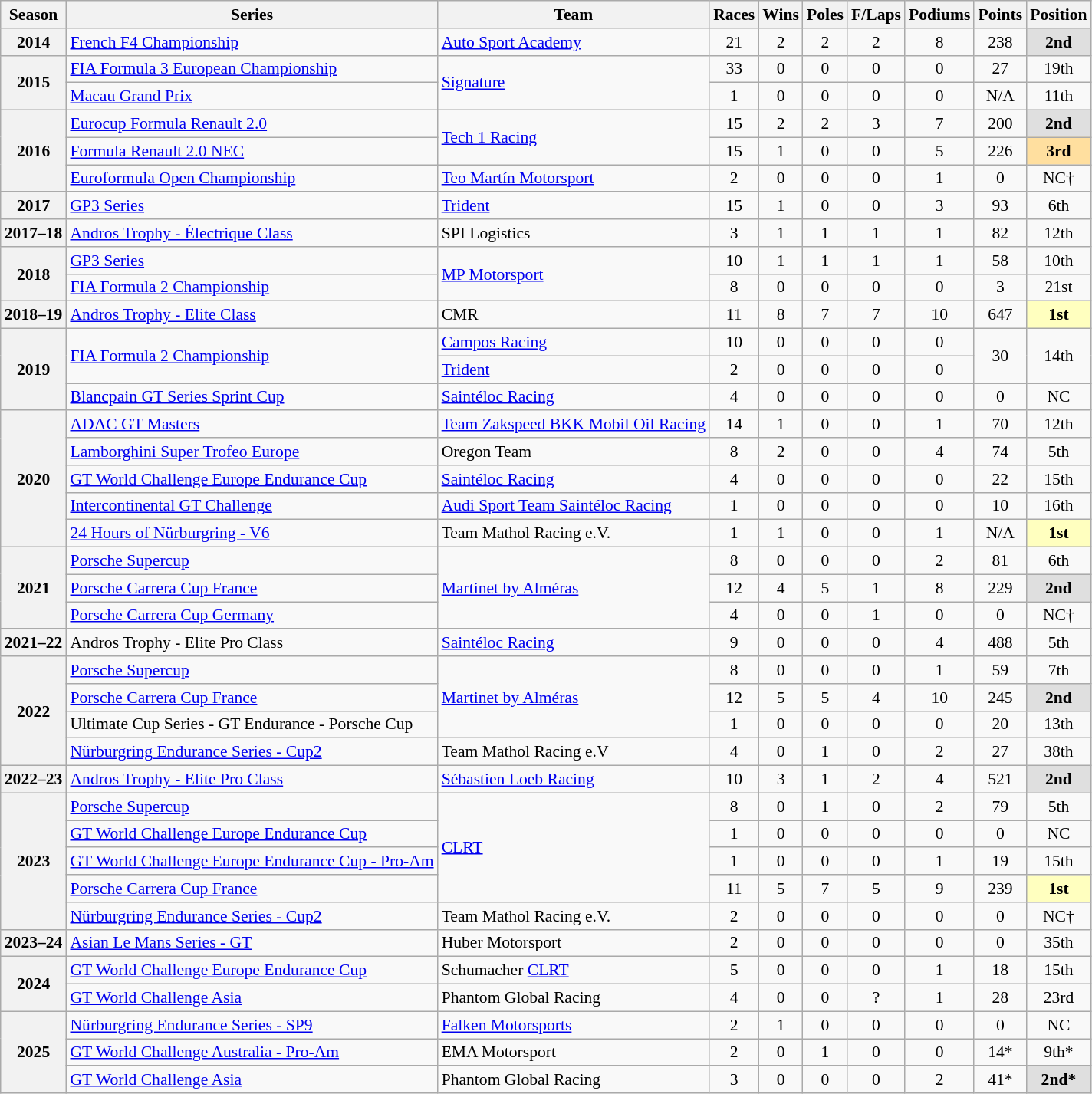<table class="wikitable" style="font-size: 90%; text-align:center">
<tr>
<th>Season</th>
<th>Series</th>
<th>Team</th>
<th>Races</th>
<th>Wins</th>
<th>Poles</th>
<th>F/Laps</th>
<th>Podiums</th>
<th>Points</th>
<th>Position</th>
</tr>
<tr>
<th>2014</th>
<td align=left><a href='#'>French F4 Championship</a></td>
<td align=left><a href='#'>Auto Sport Academy</a></td>
<td>21</td>
<td>2</td>
<td>2</td>
<td>2</td>
<td>8</td>
<td>238</td>
<td style="background:#DFDFDF;"><strong>2nd</strong></td>
</tr>
<tr>
<th rowspan=2>2015</th>
<td align=left><a href='#'>FIA Formula 3 European Championship</a></td>
<td rowspan=2 align=left><a href='#'>Signature</a></td>
<td>33</td>
<td>0</td>
<td>0</td>
<td>0</td>
<td>0</td>
<td>27</td>
<td>19th</td>
</tr>
<tr>
<td align=left><a href='#'>Macau Grand Prix</a></td>
<td>1</td>
<td>0</td>
<td>0</td>
<td>0</td>
<td>0</td>
<td>N/A</td>
<td>11th</td>
</tr>
<tr>
<th rowspan=3>2016</th>
<td align=left><a href='#'>Eurocup Formula Renault 2.0</a></td>
<td align=left rowspan=2><a href='#'>Tech 1 Racing</a></td>
<td>15</td>
<td>2</td>
<td>2</td>
<td>3</td>
<td>7</td>
<td>200</td>
<td style="background:#DFDFDF;"><strong>2nd</strong></td>
</tr>
<tr>
<td align=left><a href='#'>Formula Renault 2.0 NEC</a></td>
<td>15</td>
<td>1</td>
<td>0</td>
<td>0</td>
<td>5</td>
<td>226</td>
<td style="background:#FFDF9F;"><strong>3rd</strong></td>
</tr>
<tr>
<td align=left><a href='#'>Euroformula Open Championship</a></td>
<td align=left><a href='#'>Teo Martín Motorsport</a></td>
<td>2</td>
<td>0</td>
<td>0</td>
<td>0</td>
<td>1</td>
<td>0</td>
<td>NC†</td>
</tr>
<tr>
<th>2017</th>
<td align=left><a href='#'>GP3 Series</a></td>
<td align=left><a href='#'>Trident</a></td>
<td>15</td>
<td>1</td>
<td>0</td>
<td>0</td>
<td>3</td>
<td>93</td>
<td>6th</td>
</tr>
<tr>
<th nowrap>2017–18</th>
<td align=left><a href='#'>Andros Trophy - Électrique Class</a></td>
<td align=left>SPI Logistics</td>
<td>3</td>
<td>1</td>
<td>1</td>
<td>1</td>
<td>1</td>
<td>82</td>
<td>12th</td>
</tr>
<tr>
<th rowspan=2>2018</th>
<td align=left><a href='#'>GP3 Series</a></td>
<td align=left rowspan=2><a href='#'>MP Motorsport</a></td>
<td>10</td>
<td>1</td>
<td>1</td>
<td>1</td>
<td>1</td>
<td>58</td>
<td>10th</td>
</tr>
<tr>
<td align=left><a href='#'>FIA Formula 2 Championship</a></td>
<td>8</td>
<td>0</td>
<td>0</td>
<td>0</td>
<td>0</td>
<td>3</td>
<td>21st</td>
</tr>
<tr>
<th>2018–19</th>
<td align=left><a href='#'>Andros Trophy - Elite Class</a></td>
<td align=left>CMR</td>
<td>11</td>
<td>8</td>
<td>7</td>
<td>7</td>
<td>10</td>
<td>647</td>
<td style="background:#FFFFBF;"><strong>1st</strong></td>
</tr>
<tr>
<th rowspan=3>2019</th>
<td align=left rowspan=2><a href='#'>FIA Formula 2 Championship</a></td>
<td align=left><a href='#'>Campos Racing</a></td>
<td>10</td>
<td>0</td>
<td>0</td>
<td>0</td>
<td>0</td>
<td rowspan=2>30</td>
<td rowspan=2>14th</td>
</tr>
<tr>
<td align=left><a href='#'>Trident</a></td>
<td>2</td>
<td>0</td>
<td>0</td>
<td>0</td>
<td>0</td>
</tr>
<tr>
<td align=left><a href='#'>Blancpain GT Series Sprint Cup</a></td>
<td align=left><a href='#'>Saintéloc Racing</a></td>
<td>4</td>
<td>0</td>
<td>0</td>
<td>0</td>
<td>0</td>
<td>0</td>
<td>NC</td>
</tr>
<tr>
<th rowspan="5">2020</th>
<td align=left><a href='#'>ADAC GT Masters</a></td>
<td align=left nowrap><a href='#'>Team Zakspeed BKK Mobil Oil Racing</a></td>
<td>14</td>
<td>1</td>
<td>0</td>
<td>0</td>
<td>1</td>
<td>70</td>
<td>12th</td>
</tr>
<tr>
<td align=left><a href='#'>Lamborghini Super Trofeo Europe</a></td>
<td align=left>Oregon Team</td>
<td>8</td>
<td>2</td>
<td>0</td>
<td>0</td>
<td>4</td>
<td>74</td>
<td>5th</td>
</tr>
<tr>
<td align=left><a href='#'>GT World Challenge Europe Endurance Cup</a></td>
<td align=left><a href='#'>Saintéloc Racing</a></td>
<td>4</td>
<td>0</td>
<td>0</td>
<td>0</td>
<td>0</td>
<td>22</td>
<td>15th</td>
</tr>
<tr>
<td align=left><a href='#'>Intercontinental GT Challenge</a></td>
<td align=left><a href='#'>Audi Sport Team Saintéloc Racing</a></td>
<td>1</td>
<td>0</td>
<td>0</td>
<td>0</td>
<td>0</td>
<td>10</td>
<td>16th</td>
</tr>
<tr>
<td align=left><a href='#'>24 Hours of Nürburgring - V6</a></td>
<td align=left>Team Mathol Racing e.V.</td>
<td>1</td>
<td>1</td>
<td>0</td>
<td>0</td>
<td>1</td>
<td>N/A</td>
<td style="background:#FFFFBF;"><strong>1st</strong></td>
</tr>
<tr>
<th rowspan=3>2021</th>
<td align=left><a href='#'>Porsche Supercup</a></td>
<td align=left rowspan=3><a href='#'>Martinet by Alméras</a></td>
<td>8</td>
<td>0</td>
<td>0</td>
<td>0</td>
<td>2</td>
<td>81</td>
<td>6th</td>
</tr>
<tr>
<td align=left><a href='#'>Porsche Carrera Cup France</a></td>
<td>12</td>
<td>4</td>
<td>5</td>
<td>1</td>
<td>8</td>
<td>229</td>
<td style="background:#DFDFDF;"><strong>2nd</strong></td>
</tr>
<tr>
<td align=left><a href='#'>Porsche Carrera Cup Germany</a></td>
<td>4</td>
<td>0</td>
<td>0</td>
<td>1</td>
<td>0</td>
<td>0</td>
<td>NC†</td>
</tr>
<tr>
<th>2021–22</th>
<td align=left>Andros Trophy - Elite Pro Class</td>
<td align=left><a href='#'>Saintéloc Racing</a></td>
<td>9</td>
<td>0</td>
<td>0</td>
<td>0</td>
<td>4</td>
<td>488</td>
<td>5th</td>
</tr>
<tr>
<th rowspan="4">2022</th>
<td align=left><a href='#'>Porsche Supercup</a></td>
<td rowspan="3" align="left"><a href='#'>Martinet by Alméras</a></td>
<td>8</td>
<td>0</td>
<td>0</td>
<td>0</td>
<td>1</td>
<td>59</td>
<td>7th</td>
</tr>
<tr>
<td align=left><a href='#'>Porsche Carrera Cup France</a></td>
<td>12</td>
<td>5</td>
<td>5</td>
<td>4</td>
<td>10</td>
<td>245</td>
<td style="background:#DFDFDF;"><strong>2nd</strong></td>
</tr>
<tr>
<td align=left>Ultimate Cup Series - GT Endurance - Porsche Cup</td>
<td>1</td>
<td>0</td>
<td>0</td>
<td>0</td>
<td>0</td>
<td>20</td>
<td>13th</td>
</tr>
<tr>
<td align=left><a href='#'>Nürburgring Endurance Series - Cup2</a></td>
<td align=left>Team Mathol Racing e.V</td>
<td>4</td>
<td>0</td>
<td>1</td>
<td>0</td>
<td>2</td>
<td>27</td>
<td>38th</td>
</tr>
<tr>
<th nowrap>2022–23</th>
<td align=left><a href='#'>Andros Trophy - Elite Pro Class</a></td>
<td align=left><a href='#'>Sébastien Loeb Racing</a></td>
<td>10</td>
<td>3</td>
<td>1</td>
<td>2</td>
<td>4</td>
<td>521</td>
<td style="background:#DFDFDF;"><strong>2nd</strong></td>
</tr>
<tr>
<th rowspan="5">2023</th>
<td align=left><a href='#'>Porsche Supercup</a></td>
<td rowspan="4" align="left"><a href='#'>CLRT</a></td>
<td>8</td>
<td>0</td>
<td>1</td>
<td>0</td>
<td>2</td>
<td>79</td>
<td>5th</td>
</tr>
<tr>
<td align=left nowrap><a href='#'>GT World Challenge Europe Endurance Cup</a></td>
<td>1</td>
<td>0</td>
<td>0</td>
<td>0</td>
<td>0</td>
<td>0</td>
<td>NC</td>
</tr>
<tr>
<td align=left><a href='#'>GT World Challenge Europe Endurance Cup - Pro-Am</a></td>
<td>1</td>
<td>0</td>
<td>0</td>
<td>0</td>
<td>1</td>
<td>19</td>
<td>15th</td>
</tr>
<tr>
<td align=left><a href='#'>Porsche Carrera Cup France</a></td>
<td>11</td>
<td>5</td>
<td>7</td>
<td>5</td>
<td>9</td>
<td>239</td>
<td style="background:#FFFFBF;"><strong>1st</strong></td>
</tr>
<tr>
<td align=left><a href='#'>Nürburgring Endurance Series - Cup2</a></td>
<td align=left>Team Mathol Racing e.V.</td>
<td>2</td>
<td>0</td>
<td>0</td>
<td>0</td>
<td>0</td>
<td>0</td>
<td>NC†</td>
</tr>
<tr>
<th>2023–24</th>
<td align="left"><a href='#'>Asian Le Mans Series - GT</a></td>
<td align="left">Huber Motorsport</td>
<td>2</td>
<td>0</td>
<td>0</td>
<td>0</td>
<td>0</td>
<td>0</td>
<td>35th</td>
</tr>
<tr>
<th rowspan="2">2024</th>
<td align=left><a href='#'>GT World Challenge Europe Endurance Cup</a></td>
<td align=left>Schumacher <a href='#'>CLRT</a></td>
<td>5</td>
<td>0</td>
<td>0</td>
<td>0</td>
<td>1</td>
<td>18</td>
<td>15th</td>
</tr>
<tr>
<td align=left><a href='#'>GT World Challenge Asia</a></td>
<td align=left>Phantom Global Racing</td>
<td>4</td>
<td>0</td>
<td>0</td>
<td>?</td>
<td>1</td>
<td>28</td>
<td>23rd</td>
</tr>
<tr>
<th rowspan="3">2025</th>
<td align=left><a href='#'>Nürburgring Endurance Series - SP9</a></td>
<td align=left><a href='#'>Falken Motorsports</a></td>
<td>2</td>
<td>1</td>
<td>0</td>
<td>0</td>
<td>0</td>
<td>0</td>
<td>NC</td>
</tr>
<tr>
<td align=left><a href='#'>GT World Challenge Australia - Pro-Am</a></td>
<td align=left>EMA Motorsport</td>
<td>2</td>
<td>0</td>
<td>1</td>
<td>0</td>
<td>0</td>
<td>14*</td>
<td>9th*</td>
</tr>
<tr>
<td align=left><a href='#'>GT World Challenge Asia</a></td>
<td align=left>Phantom Global Racing</td>
<td>3</td>
<td>0</td>
<td>0</td>
<td>0</td>
<td>2</td>
<td>41*</td>
<td style="background:#DFDFDF;"><strong>2nd*</strong></td>
</tr>
</table>
